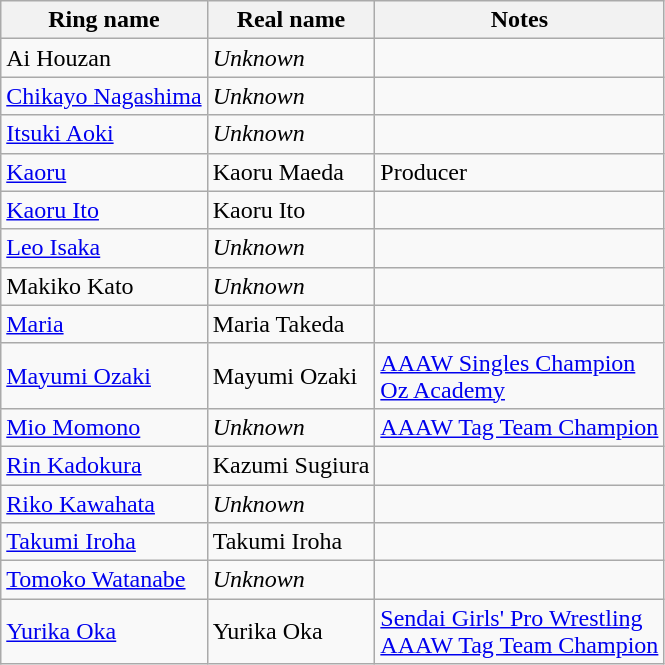<table class="wikitable sortable" align="left center">
<tr>
<th>Ring name</th>
<th>Real name</th>
<th>Notes</th>
</tr>
<tr>
<td>Ai Houzan</td>
<td><em>Unknown</em></td>
<td></td>
</tr>
<tr>
<td><a href='#'>Chikayo Nagashima</a></td>
<td><em>Unknown</em></td>
<td></td>
</tr>
<tr>
<td><a href='#'>Itsuki Aoki</a></td>
<td><em>Unknown</em></td>
<td></td>
</tr>
<tr>
<td><a href='#'>Kaoru</a></td>
<td>Kaoru Maeda</td>
<td>Producer</td>
</tr>
<tr>
<td><a href='#'>Kaoru Ito</a></td>
<td>Kaoru Ito</td>
<td></td>
</tr>
<tr>
<td><a href='#'>Leo Isaka</a></td>
<td><em>Unknown</em></td>
<td></td>
</tr>
<tr>
<td>Makiko Kato</td>
<td><em>Unknown</em></td>
<td></td>
</tr>
<tr>
<td><a href='#'>Maria</a></td>
<td>Maria Takeda</td>
<td></td>
</tr>
<tr>
<td><a href='#'>Mayumi Ozaki</a></td>
<td>Mayumi Ozaki</td>
<td><a href='#'>AAAW Singles Champion</a><br><a href='#'>Oz Academy</a></td>
</tr>
<tr>
<td><a href='#'>Mio Momono</a></td>
<td><em>Unknown</em></td>
<td><a href='#'>AAAW Tag Team Champion</a></td>
</tr>
<tr>
<td><a href='#'>Rin Kadokura</a></td>
<td>Kazumi Sugiura</td>
<td></td>
</tr>
<tr>
<td><a href='#'>Riko Kawahata</a></td>
<td><em>Unknown</em></td>
<td></td>
</tr>
<tr>
<td><a href='#'>Takumi Iroha</a></td>
<td>Takumi Iroha</td>
<td></td>
</tr>
<tr>
<td><a href='#'>Tomoko Watanabe</a></td>
<td><em>Unknown</em></td>
<td></td>
</tr>
<tr>
<td><a href='#'>Yurika Oka</a></td>
<td>Yurika Oka</td>
<td><a href='#'>Sendai Girls' Pro Wrestling</a><br><a href='#'>AAAW Tag Team Champion</a></td>
</tr>
</table>
